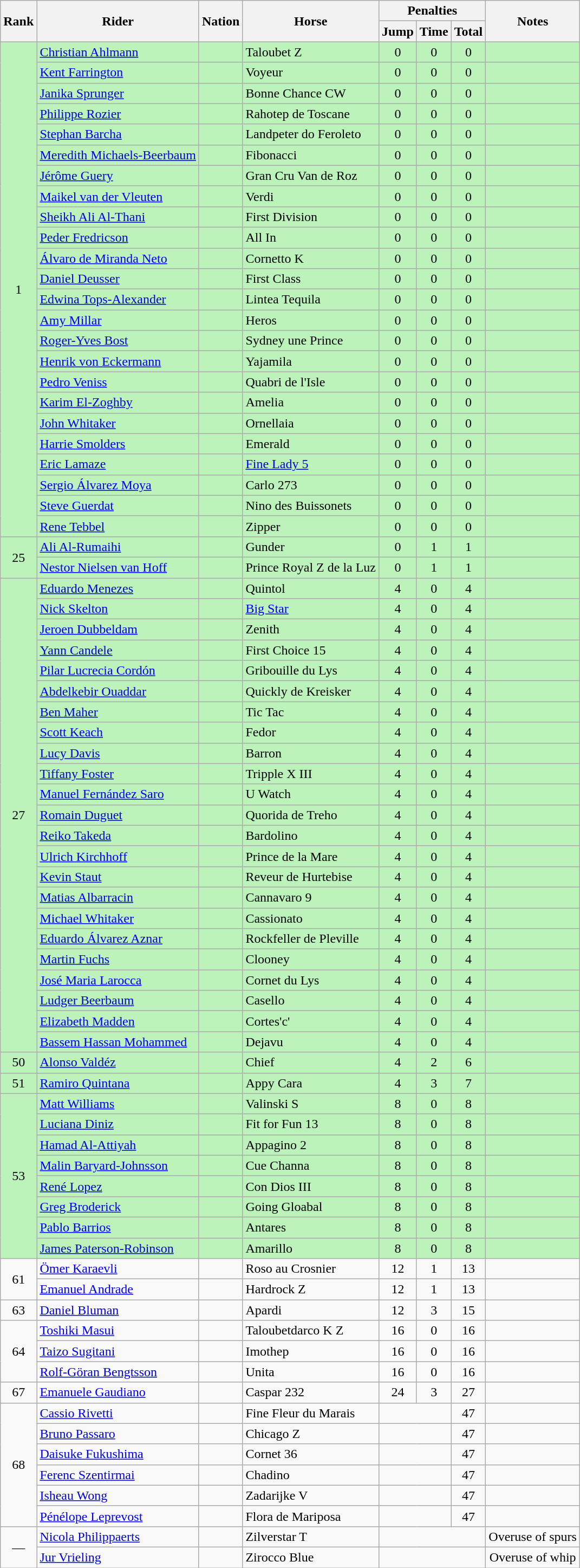<table class="wikitable sortable" style="text-align:center">
<tr>
<th rowspan="2">Rank</th>
<th rowspan="2">Rider</th>
<th rowspan=2>Nation</th>
<th rowspan="2">Horse</th>
<th colspan=3>Penalties</th>
<th rowspan=2>Notes</th>
</tr>
<tr>
<th>Jump</th>
<th>Time</th>
<th>Total</th>
</tr>
<tr bgcolor=bbf3bb>
<td rowspan="24">1</td>
<td align=left><a href='#'>Christian Ahlmann</a></td>
<td align=left></td>
<td align=left>Taloubet Z</td>
<td>0</td>
<td>0</td>
<td>0</td>
<td></td>
</tr>
<tr bgcolor=bbf3bb>
<td align=left><a href='#'>Kent Farrington</a></td>
<td align=left></td>
<td align=left>Voyeur</td>
<td>0</td>
<td>0</td>
<td>0</td>
<td></td>
</tr>
<tr bgcolor=bbf3bb>
<td align=left><a href='#'>Janika Sprunger</a></td>
<td align=left></td>
<td align=left>Bonne Chance CW</td>
<td>0</td>
<td>0</td>
<td>0</td>
<td></td>
</tr>
<tr bgcolor=bbf3bb>
<td align=left><a href='#'>Philippe Rozier</a></td>
<td align=left></td>
<td align=left>Rahotep de Toscane</td>
<td>0</td>
<td>0</td>
<td>0</td>
<td></td>
</tr>
<tr bgcolor=bbf3bb>
<td align=left><a href='#'>Stephan Barcha</a></td>
<td align=left></td>
<td align=left>Landpeter do Feroleto</td>
<td>0</td>
<td>0</td>
<td>0</td>
<td></td>
</tr>
<tr bgcolor=bbf3bb>
<td align=left><a href='#'>Meredith Michaels-Beerbaum</a></td>
<td align=left></td>
<td align=left>Fibonacci</td>
<td>0</td>
<td>0</td>
<td>0</td>
<td></td>
</tr>
<tr bgcolor=bbf3bb>
<td align=left><a href='#'>Jérôme Guery</a></td>
<td align=left></td>
<td align=left>Gran Cru Van de Roz</td>
<td>0</td>
<td>0</td>
<td>0</td>
<td></td>
</tr>
<tr bgcolor=bbf3bb>
<td align=left><a href='#'>Maikel van der Vleuten</a></td>
<td align=left></td>
<td align=left>Verdi</td>
<td>0</td>
<td>0</td>
<td>0</td>
<td></td>
</tr>
<tr bgcolor=bbf3bb>
<td align=left><a href='#'>Sheikh Ali Al-Thani</a></td>
<td align=left></td>
<td align=left>First Division</td>
<td>0</td>
<td>0</td>
<td>0</td>
<td></td>
</tr>
<tr bgcolor=bbf3bb>
<td align=left><a href='#'>Peder Fredricson</a></td>
<td align=left></td>
<td align=left>All In</td>
<td>0</td>
<td>0</td>
<td>0</td>
<td></td>
</tr>
<tr bgcolor=bbf3bb>
<td align=left><a href='#'>Álvaro de Miranda Neto</a></td>
<td align=left></td>
<td align=left>Cornetto K</td>
<td>0</td>
<td>0</td>
<td>0</td>
<td></td>
</tr>
<tr bgcolor=bbf3bb>
<td align=left><a href='#'>Daniel Deusser</a></td>
<td align=left></td>
<td align=left>First Class</td>
<td>0</td>
<td>0</td>
<td>0</td>
<td></td>
</tr>
<tr bgcolor=bbf3bb>
<td align=left><a href='#'>Edwina Tops-Alexander</a></td>
<td align=left></td>
<td align=left>Lintea Tequila</td>
<td>0</td>
<td>0</td>
<td>0</td>
<td></td>
</tr>
<tr bgcolor=bbf3bb>
<td align=left><a href='#'>Amy Millar</a></td>
<td align=left></td>
<td align=left>Heros</td>
<td>0</td>
<td>0</td>
<td>0</td>
<td></td>
</tr>
<tr bgcolor=bbf3bb>
<td align=left><a href='#'>Roger-Yves Bost</a></td>
<td align=left></td>
<td align=left>Sydney une Prince</td>
<td>0</td>
<td>0</td>
<td>0</td>
<td></td>
</tr>
<tr bgcolor=bbf3bb>
<td align=left><a href='#'>Henrik von Eckermann</a></td>
<td align=left></td>
<td align=left>Yajamila</td>
<td>0</td>
<td>0</td>
<td>0</td>
<td></td>
</tr>
<tr bgcolor=bbf3bb>
<td align=left><a href='#'>Pedro Veniss</a></td>
<td align=left></td>
<td align=left>Quabri de l'Isle</td>
<td>0</td>
<td>0</td>
<td>0</td>
<td></td>
</tr>
<tr bgcolor=bbf3bb>
<td align=left><a href='#'>Karim El-Zoghby</a></td>
<td align=left></td>
<td align=left>Amelia</td>
<td>0</td>
<td>0</td>
<td>0</td>
<td></td>
</tr>
<tr bgcolor=bbf3bb>
<td align=left><a href='#'>John Whitaker</a></td>
<td align=left></td>
<td align=left>Ornellaia</td>
<td>0</td>
<td>0</td>
<td>0</td>
<td></td>
</tr>
<tr bgcolor=bbf3bb>
<td align=left><a href='#'>Harrie Smolders</a></td>
<td align=left></td>
<td align=left>Emerald</td>
<td>0</td>
<td>0</td>
<td>0</td>
<td></td>
</tr>
<tr bgcolor=bbf3bb>
<td align=left><a href='#'>Eric Lamaze</a></td>
<td align=left></td>
<td align=left><a href='#'>Fine Lady 5</a></td>
<td>0</td>
<td>0</td>
<td>0</td>
<td></td>
</tr>
<tr bgcolor=bbf3bb>
<td align=left><a href='#'>Sergio Álvarez Moya</a></td>
<td align=left></td>
<td align=left>Carlo 273</td>
<td>0</td>
<td>0</td>
<td>0</td>
<td></td>
</tr>
<tr bgcolor=bbf3bb>
<td align=left><a href='#'>Steve Guerdat</a></td>
<td align=left></td>
<td align=left>Nino des Buissonets</td>
<td>0</td>
<td>0</td>
<td>0</td>
<td></td>
</tr>
<tr bgcolor=bbf3bb>
<td align=left><a href='#'>Rene Tebbel</a></td>
<td align=left></td>
<td align=left>Zipper</td>
<td>0</td>
<td>0</td>
<td>0</td>
<td></td>
</tr>
<tr bgcolor=bbf3bb>
<td rowspan="2">25</td>
<td align=left><a href='#'>Ali Al-Rumaihi</a></td>
<td align=left></td>
<td align=left>Gunder</td>
<td>0</td>
<td>1</td>
<td>1</td>
<td></td>
</tr>
<tr bgcolor=bbf3bb>
<td align=left><a href='#'>Nestor Nielsen van Hoff</a></td>
<td align=left></td>
<td align=left>Prince Royal Z de la Luz</td>
<td>0</td>
<td>1</td>
<td>1</td>
<td></td>
</tr>
<tr bgcolor=bbf3bb>
<td rowspan="23">27</td>
<td align=left><a href='#'>Eduardo Menezes</a></td>
<td align=left></td>
<td align=left>Quintol</td>
<td>4</td>
<td>0</td>
<td>4</td>
<td></td>
</tr>
<tr bgcolor=bbf3bb>
<td align=left><a href='#'>Nick Skelton</a></td>
<td align=left></td>
<td align=left><a href='#'>Big Star</a></td>
<td>4</td>
<td>0</td>
<td>4</td>
<td></td>
</tr>
<tr bgcolor=bbf3bb>
<td align=left><a href='#'>Jeroen Dubbeldam</a></td>
<td align=left></td>
<td align=left>Zenith</td>
<td>4</td>
<td>0</td>
<td>4</td>
<td></td>
</tr>
<tr bgcolor=bbf3bb>
<td align=left><a href='#'>Yann Candele</a></td>
<td align=left></td>
<td align=left>First Choice 15</td>
<td>4</td>
<td>0</td>
<td>4</td>
<td></td>
</tr>
<tr bgcolor=bbf3bb>
<td align=left><a href='#'>Pilar Lucrecia Cordón</a></td>
<td align=left></td>
<td align=left>Gribouille du Lys</td>
<td>4</td>
<td>0</td>
<td>4</td>
<td></td>
</tr>
<tr bgcolor=bbf3bb>
<td align=left><a href='#'>Abdelkebir Ouaddar</a></td>
<td align=left></td>
<td align=left>Quickly de Kreisker</td>
<td>4</td>
<td>0</td>
<td>4</td>
<td></td>
</tr>
<tr bgcolor=bbf3bb>
<td align=left><a href='#'>Ben Maher</a></td>
<td align=left></td>
<td align=left>Tic Tac</td>
<td>4</td>
<td>0</td>
<td>4</td>
<td></td>
</tr>
<tr bgcolor=bbf3bb>
<td align=left><a href='#'>Scott Keach</a></td>
<td align=left></td>
<td align=left>Fedor</td>
<td>4</td>
<td>0</td>
<td>4</td>
<td></td>
</tr>
<tr bgcolor=bbf3bb>
<td align=left><a href='#'>Lucy Davis</a></td>
<td align=left></td>
<td align=left>Barron</td>
<td>4</td>
<td>0</td>
<td>4</td>
<td></td>
</tr>
<tr bgcolor=bbf3bb>
<td align=left><a href='#'>Tiffany Foster</a></td>
<td align=left></td>
<td align=left>Tripple X III</td>
<td>4</td>
<td>0</td>
<td>4</td>
<td></td>
</tr>
<tr bgcolor=bbf3bb>
<td align=left><a href='#'>Manuel Fernández Saro</a></td>
<td align=left></td>
<td align=left>U Watch</td>
<td>4</td>
<td>0</td>
<td>4</td>
<td></td>
</tr>
<tr bgcolor=bbf3bb>
<td align=left><a href='#'>Romain Duguet</a></td>
<td align=left></td>
<td align=left>Quorida de Treho</td>
<td>4</td>
<td>0</td>
<td>4</td>
<td></td>
</tr>
<tr bgcolor=bbf3bb>
<td align=left><a href='#'>Reiko Takeda</a></td>
<td align=left></td>
<td align=left>Bardolino</td>
<td>4</td>
<td>0</td>
<td>4</td>
<td></td>
</tr>
<tr bgcolor=bbf3bb>
<td align=left><a href='#'>Ulrich Kirchhoff</a></td>
<td align=left></td>
<td align=left>Prince de la Mare</td>
<td>4</td>
<td>0</td>
<td>4</td>
<td></td>
</tr>
<tr bgcolor=bbf3bb>
<td align=left><a href='#'>Kevin Staut</a></td>
<td align=left></td>
<td align=left>Reveur de Hurtebise</td>
<td>4</td>
<td>0</td>
<td>4</td>
<td></td>
</tr>
<tr bgcolor=bbf3bb>
<td align=left><a href='#'>Matias Albarracin</a></td>
<td align=left></td>
<td align=left>Cannavaro 9</td>
<td>4</td>
<td>0</td>
<td>4</td>
<td></td>
</tr>
<tr bgcolor=bbf3bb>
<td align=left><a href='#'>Michael Whitaker</a></td>
<td align=left></td>
<td align=left>Cassionato</td>
<td>4</td>
<td>0</td>
<td>4</td>
<td></td>
</tr>
<tr bgcolor=bbf3bb>
<td align=left><a href='#'>Eduardo Álvarez Aznar</a></td>
<td align=left></td>
<td align=left>Rockfeller de Pleville</td>
<td>4</td>
<td>0</td>
<td>4</td>
<td></td>
</tr>
<tr bgcolor=bbf3bb>
<td align=left><a href='#'>Martin Fuchs</a></td>
<td align=left></td>
<td align=left>Clooney</td>
<td>4</td>
<td>0</td>
<td>4</td>
<td></td>
</tr>
<tr bgcolor=bbf3bb>
<td align=left><a href='#'>José Maria Larocca</a></td>
<td align=left></td>
<td align=left>Cornet du Lys</td>
<td>4</td>
<td>0</td>
<td>4</td>
<td></td>
</tr>
<tr bgcolor=bbf3bb>
<td align=left><a href='#'>Ludger Beerbaum</a></td>
<td align=left></td>
<td align=left>Casello</td>
<td>4</td>
<td>0</td>
<td>4</td>
<td></td>
</tr>
<tr bgcolor=bbf3bb>
<td align=left><a href='#'>Elizabeth Madden</a></td>
<td align=left></td>
<td align=left>Cortes'c'</td>
<td>4</td>
<td>0</td>
<td>4</td>
<td></td>
</tr>
<tr bgcolor=bbf3bb>
<td align=left><a href='#'>Bassem Hassan Mohammed</a></td>
<td align=left></td>
<td align=left>Dejavu</td>
<td>4</td>
<td>0</td>
<td>4</td>
<td></td>
</tr>
<tr bgcolor=bbf3bb>
<td>50</td>
<td align=left><a href='#'>Alonso Valdéz</a></td>
<td align=left></td>
<td align=left>Chief</td>
<td>4</td>
<td>2</td>
<td>6</td>
<td></td>
</tr>
<tr bgcolor=bbf3bb>
<td>51</td>
<td align=left><a href='#'>Ramiro Quintana</a></td>
<td align=left></td>
<td align=left>Appy Cara</td>
<td>4</td>
<td>3</td>
<td>7</td>
<td></td>
</tr>
<tr bgcolor=bbf3bb>
<td rowspan="8">53</td>
<td align=left><a href='#'>Matt Williams</a></td>
<td align=left></td>
<td align=left>Valinski S</td>
<td>8</td>
<td>0</td>
<td>8</td>
<td></td>
</tr>
<tr bgcolor=bbf3bb>
<td align=left><a href='#'>Luciana Diniz</a></td>
<td align=left></td>
<td align=left>Fit for Fun 13</td>
<td>8</td>
<td>0</td>
<td>8</td>
<td></td>
</tr>
<tr bgcolor=bbf3bb>
<td align=left><a href='#'>Hamad Al-Attiyah</a></td>
<td align=left></td>
<td align=left>Appagino 2</td>
<td>8</td>
<td>0</td>
<td>8</td>
<td></td>
</tr>
<tr bgcolor=bbf3bb>
<td align=left><a href='#'>Malin Baryard-Johnsson</a></td>
<td align=left></td>
<td align=left>Cue Channa</td>
<td>8</td>
<td>0</td>
<td>8</td>
<td></td>
</tr>
<tr bgcolor=bbf3bb>
<td align=left><a href='#'>René Lopez</a></td>
<td align=left></td>
<td align=left>Con Dios III</td>
<td>8</td>
<td>0</td>
<td>8</td>
<td></td>
</tr>
<tr bgcolor=bbf3bb>
<td align=left><a href='#'>Greg Broderick</a></td>
<td align=left></td>
<td align=left>Going Gloabal</td>
<td>8</td>
<td>0</td>
<td>8</td>
<td></td>
</tr>
<tr bgcolor=bbf3bb>
<td align=left><a href='#'>Pablo Barrios</a></td>
<td align=left></td>
<td align=left>Antares</td>
<td>8</td>
<td>0</td>
<td>8</td>
<td></td>
</tr>
<tr bgcolor=bbf3bb>
<td align=left><a href='#'>James Paterson-Robinson</a></td>
<td align=left></td>
<td align=left>Amarillo</td>
<td>8</td>
<td>0</td>
<td>8</td>
<td></td>
</tr>
<tr>
<td rowspan="2">61</td>
<td align=left><a href='#'>Ömer Karaevli</a></td>
<td align=left></td>
<td align=left>Roso au Crosnier</td>
<td>12</td>
<td>1</td>
<td>13</td>
<td></td>
</tr>
<tr>
<td align=left><a href='#'>Emanuel Andrade</a></td>
<td align=left></td>
<td align=left>Hardrock Z</td>
<td>12</td>
<td>1</td>
<td>13</td>
<td></td>
</tr>
<tr>
<td>63</td>
<td align=left><a href='#'>Daniel Bluman</a></td>
<td align=left></td>
<td align=left>Apardi</td>
<td>12</td>
<td>3</td>
<td>15</td>
<td></td>
</tr>
<tr>
<td rowspan="3">64</td>
<td align=left><a href='#'>Toshiki Masui</a></td>
<td align=left></td>
<td align=left>Taloubetdarco K Z</td>
<td>16</td>
<td>0</td>
<td>16</td>
<td></td>
</tr>
<tr>
<td align=left><a href='#'>Taizo Sugitani</a></td>
<td align=left></td>
<td align=left>Imothep</td>
<td>16</td>
<td>0</td>
<td>16</td>
<td></td>
</tr>
<tr>
<td align=left><a href='#'>Rolf-Göran Bengtsson</a></td>
<td align=left></td>
<td align=left>Unita</td>
<td>16</td>
<td>0</td>
<td>16</td>
<td></td>
</tr>
<tr>
<td>67</td>
<td align=left><a href='#'>Emanuele Gaudiano</a></td>
<td align=left></td>
<td align=left>Caspar 232</td>
<td>24</td>
<td>3</td>
<td>27</td>
<td></td>
</tr>
<tr>
<td rowspan="6">68</td>
<td align=left><a href='#'>Cassio Rivetti</a></td>
<td align=left></td>
<td align=left>Fine Fleur du Marais</td>
<td colspan=2 data-sort-value=47></td>
<td>47</td>
<td></td>
</tr>
<tr>
<td align=left><a href='#'>Bruno Passaro</a></td>
<td align=left></td>
<td align=left>Chicago Z</td>
<td colspan=2 data-sort-value=47></td>
<td>47</td>
<td></td>
</tr>
<tr>
<td align=left><a href='#'>Daisuke Fukushima</a></td>
<td align=left></td>
<td align=left>Cornet 36</td>
<td colspan=2 data-sort-value=47></td>
<td>47</td>
<td></td>
</tr>
<tr>
<td align=left><a href='#'>Ferenc Szentirmai</a></td>
<td align=left></td>
<td align=left>Chadino</td>
<td colspan=2 data-sort-value=47></td>
<td>47</td>
<td></td>
</tr>
<tr>
<td align=left><a href='#'>Isheau Wong</a></td>
<td align=left></td>
<td align=left>Zadarijke V</td>
<td colspan=2 data-sort-value=47></td>
<td>47</td>
<td></td>
</tr>
<tr>
<td align=left><a href='#'>Pénélope Leprevost</a></td>
<td align=left></td>
<td align=left>Flora de Mariposa</td>
<td colspan=2 data-sort-value=47></td>
<td>47</td>
<td></td>
</tr>
<tr>
<td rowspan=2 data-sort-value=74>—</td>
<td align=left><a href='#'>Nicola Philippaerts</a></td>
<td align=left></td>
<td align=left>Zilverstar T</td>
<td colspan=3 data-sort-value=99></td>
<td>Overuse of spurs</td>
</tr>
<tr>
<td align=left><a href='#'>Jur Vrieling</a></td>
<td align=left></td>
<td align=left>Zirocco Blue</td>
<td colspan=3 data-sort-value=99></td>
<td>Overuse of whip</td>
</tr>
</table>
